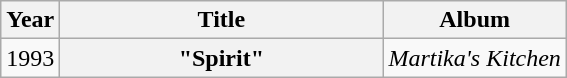<table class="wikitable plainrowheaders" style="text-align:center;">
<tr>
<th scope="col" style="width:1em;">Year</th>
<th scope="col" style="width:13em;">Title</th>
<th scope="col">Album</th>
</tr>
<tr>
<td>1993</td>
<th scope="row">"Spirit"</th>
<td><em>Martika's Kitchen</em></td>
</tr>
</table>
